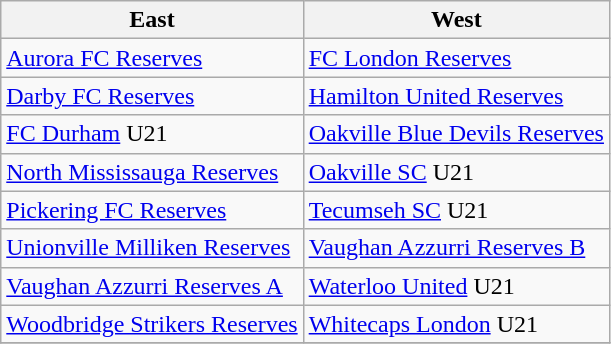<table class="wikitable">
<tr>
<th>East</th>
<th>West</th>
</tr>
<tr>
<td><a href='#'>Aurora FC Reserves</a></td>
<td><a href='#'>FC London Reserves</a></td>
</tr>
<tr>
<td><a href='#'>Darby FC Reserves</a></td>
<td><a href='#'>Hamilton United Reserves</a></td>
</tr>
<tr>
<td><a href='#'>FC Durham</a> U21</td>
<td><a href='#'>Oakville Blue Devils Reserves</a></td>
</tr>
<tr>
<td><a href='#'>North Mississauga Reserves</a></td>
<td><a href='#'>Oakville SC</a> U21</td>
</tr>
<tr>
<td><a href='#'>Pickering FC Reserves</a></td>
<td><a href='#'>Tecumseh SC</a> U21</td>
</tr>
<tr>
<td><a href='#'>Unionville Milliken Reserves</a></td>
<td><a href='#'>Vaughan Azzurri Reserves B</a></td>
</tr>
<tr>
<td><a href='#'>Vaughan Azzurri Reserves A</a></td>
<td><a href='#'>Waterloo United</a> U21</td>
</tr>
<tr>
<td><a href='#'>Woodbridge Strikers Reserves</a></td>
<td><a href='#'>Whitecaps London</a> U21</td>
</tr>
<tr>
</tr>
</table>
